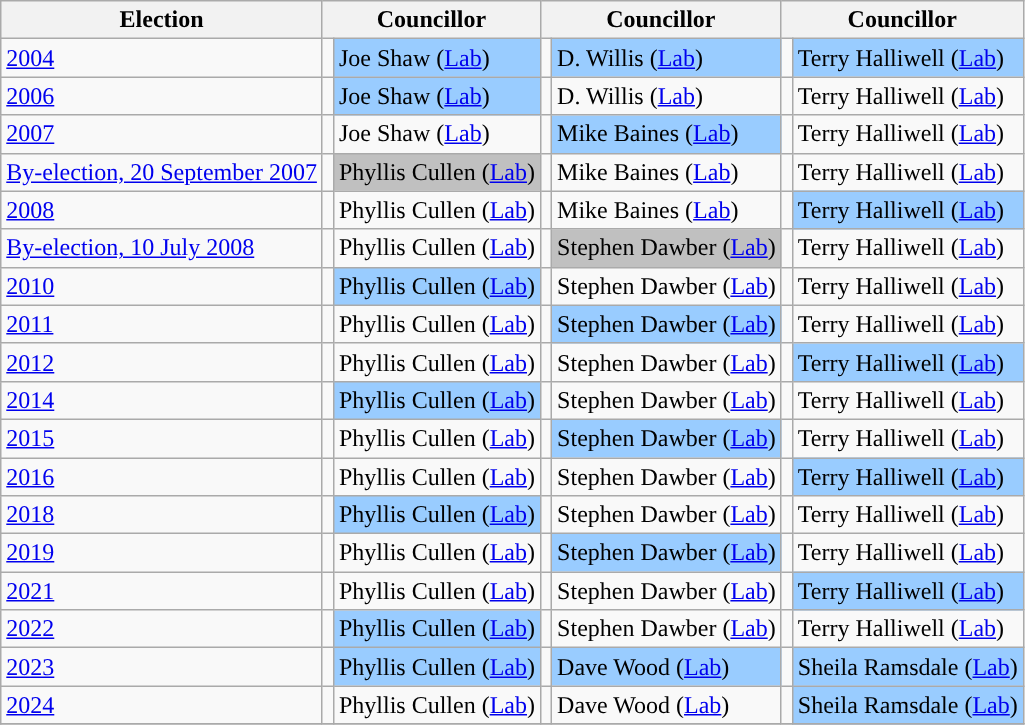<table class="wikitable">
<tr>
<th>Election</th>
<th colspan="2">Councillor</th>
<th colspan="2">Councillor</th>
<th colspan="2">Councillor</th>
</tr>
<tr>
<td><a href='#'>2004</a></td>
<td style="background-color: "></td>
<td bgcolor="#99CCFF">Joe Shaw (<a href='#'>Lab</a>)</td>
<td style="background-color: "></td>
<td bgcolor="#99CCFF">D. Willis (<a href='#'>Lab</a>)</td>
<td style="background-color: "></td>
<td bgcolor="#99CCFF">Terry Halliwell (<a href='#'>Lab</a>)</td>
</tr>
<tr>
<td><a href='#'>2006</a></td>
<td style="background-color: "></td>
<td bgcolor="#99CCFF">Joe Shaw (<a href='#'>Lab</a>)</td>
<td style="background-color: "></td>
<td>D. Willis (<a href='#'>Lab</a>)</td>
<td style="background-color: "></td>
<td>Terry Halliwell (<a href='#'>Lab</a>)</td>
</tr>
<tr>
<td><a href='#'>2007</a></td>
<td style="background-color: "></td>
<td>Joe Shaw (<a href='#'>Lab</a>)</td>
<td style="background-color: "></td>
<td bgcolor="#99CCFF">Mike Baines (<a href='#'>Lab</a>)</td>
<td style="background-color: "></td>
<td>Terry Halliwell (<a href='#'>Lab</a>)</td>
</tr>
<tr>
<td><a href='#'>By-election, 20 September 2007</a></td>
<td style="background-color: "></td>
<td bgcolor="#C0C0C0">Phyllis Cullen (<a href='#'>Lab</a>)</td>
<td style="background-color: "></td>
<td>Mike Baines (<a href='#'>Lab</a>)</td>
<td style="background-color: "></td>
<td>Terry Halliwell (<a href='#'>Lab</a>)</td>
</tr>
<tr>
<td><a href='#'>2008</a></td>
<td style="background-color: "></td>
<td>Phyllis Cullen (<a href='#'>Lab</a>)</td>
<td style="background-color: "></td>
<td>Mike Baines (<a href='#'>Lab</a>)</td>
<td style="background-color: "></td>
<td bgcolor="#99CCFF">Terry Halliwell (<a href='#'>Lab</a>)</td>
</tr>
<tr>
<td><a href='#'>By-election, 10 July 2008</a></td>
<td style="background-color: "></td>
<td>Phyllis Cullen (<a href='#'>Lab</a>)</td>
<td style="background-color: "></td>
<td bgcolor="#C0C0C0">Stephen Dawber (<a href='#'>Lab</a>)</td>
<td style="background-color: "></td>
<td>Terry Halliwell (<a href='#'>Lab</a>)</td>
</tr>
<tr>
<td><a href='#'>2010</a></td>
<td style="background-color: "></td>
<td bgcolor="#99CCFF">Phyllis Cullen (<a href='#'>Lab</a>)</td>
<td style="background-color: "></td>
<td>Stephen Dawber (<a href='#'>Lab</a>)</td>
<td style="background-color: "></td>
<td>Terry Halliwell (<a href='#'>Lab</a>)</td>
</tr>
<tr>
<td><a href='#'>2011</a></td>
<td style="background-color: "></td>
<td>Phyllis Cullen (<a href='#'>Lab</a>)</td>
<td style="background-color: "></td>
<td bgcolor="#99CCFF">Stephen Dawber (<a href='#'>Lab</a>)</td>
<td style="background-color: "></td>
<td>Terry Halliwell (<a href='#'>Lab</a>)</td>
</tr>
<tr>
<td><a href='#'>2012</a></td>
<td style="background-color: "></td>
<td>Phyllis Cullen (<a href='#'>Lab</a>)</td>
<td style="background-color: "></td>
<td>Stephen Dawber (<a href='#'>Lab</a>)</td>
<td style="background-color: "></td>
<td bgcolor="#99CCFF">Terry Halliwell (<a href='#'>Lab</a>)</td>
</tr>
<tr>
<td><a href='#'>2014</a></td>
<td style="background-color: "></td>
<td bgcolor="#99CCFF">Phyllis Cullen (<a href='#'>Lab</a>)</td>
<td style="background-color: "></td>
<td>Stephen Dawber (<a href='#'>Lab</a>)</td>
<td style="background-color: "></td>
<td>Terry Halliwell (<a href='#'>Lab</a>)</td>
</tr>
<tr>
<td><a href='#'>2015</a></td>
<td style="background-color: "></td>
<td>Phyllis Cullen (<a href='#'>Lab</a>)</td>
<td style="background-color: "></td>
<td bgcolor="#99CCFF">Stephen Dawber (<a href='#'>Lab</a>)</td>
<td style="background-color: "></td>
<td>Terry Halliwell (<a href='#'>Lab</a>)</td>
</tr>
<tr>
<td><a href='#'>2016</a></td>
<td style="background-color: "></td>
<td>Phyllis Cullen (<a href='#'>Lab</a>)</td>
<td style="background-color: "></td>
<td>Stephen Dawber (<a href='#'>Lab</a>)</td>
<td style="background-color: "></td>
<td bgcolor="#99CCFF">Terry Halliwell (<a href='#'>Lab</a>)</td>
</tr>
<tr>
<td><a href='#'>2018</a></td>
<td style="background-color: "></td>
<td bgcolor="#99CCFF">Phyllis Cullen (<a href='#'>Lab</a>)</td>
<td style="background-color: "></td>
<td>Stephen Dawber (<a href='#'>Lab</a>)</td>
<td style="background-color: "></td>
<td>Terry Halliwell (<a href='#'>Lab</a>)</td>
</tr>
<tr>
<td><a href='#'>2019</a></td>
<td style="background-color: "></td>
<td>Phyllis Cullen (<a href='#'>Lab</a>)</td>
<td style="background-color: "></td>
<td bgcolor="#99CCFF">Stephen Dawber (<a href='#'>Lab</a>)</td>
<td style="background-color: "></td>
<td>Terry Halliwell (<a href='#'>Lab</a>)</td>
</tr>
<tr>
<td><a href='#'>2021</a></td>
<td style="background-color: "></td>
<td>Phyllis Cullen (<a href='#'>Lab</a>)</td>
<td style="background-color: "></td>
<td>Stephen Dawber (<a href='#'>Lab</a>)</td>
<td style="background-color: "></td>
<td bgcolor="#99CCFF">Terry Halliwell (<a href='#'>Lab</a>)</td>
</tr>
<tr>
<td><a href='#'>2022</a></td>
<td style="background-color: "></td>
<td bgcolor="#99CCFF">Phyllis Cullen (<a href='#'>Lab</a>)</td>
<td style="background-color: "></td>
<td>Stephen Dawber (<a href='#'>Lab</a>)</td>
<td style="background-color: "></td>
<td>Terry Halliwell (<a href='#'>Lab</a>)</td>
</tr>
<tr>
<td><a href='#'>2023</a></td>
<td style="background-color: "></td>
<td bgcolor="#99CCFF">Phyllis Cullen (<a href='#'>Lab</a>)</td>
<td style="background-color: "></td>
<td bgcolor="#99CCFF">Dave Wood (<a href='#'>Lab</a>)</td>
<td style="background-color: "></td>
<td bgcolor="#99CCFF">Sheila Ramsdale (<a href='#'>Lab</a>)</td>
</tr>
<tr>
<td><a href='#'>2024</a></td>
<td style="background-color: "></td>
<td>Phyllis Cullen (<a href='#'>Lab</a>)</td>
<td style="background-color: "></td>
<td>Dave Wood (<a href='#'>Lab</a>)</td>
<td style="background-color: "></td>
<td bgcolor="#99CCFF">Sheila Ramsdale (<a href='#'>Lab</a>)</td>
</tr>
<tr>
</tr>
</table>
